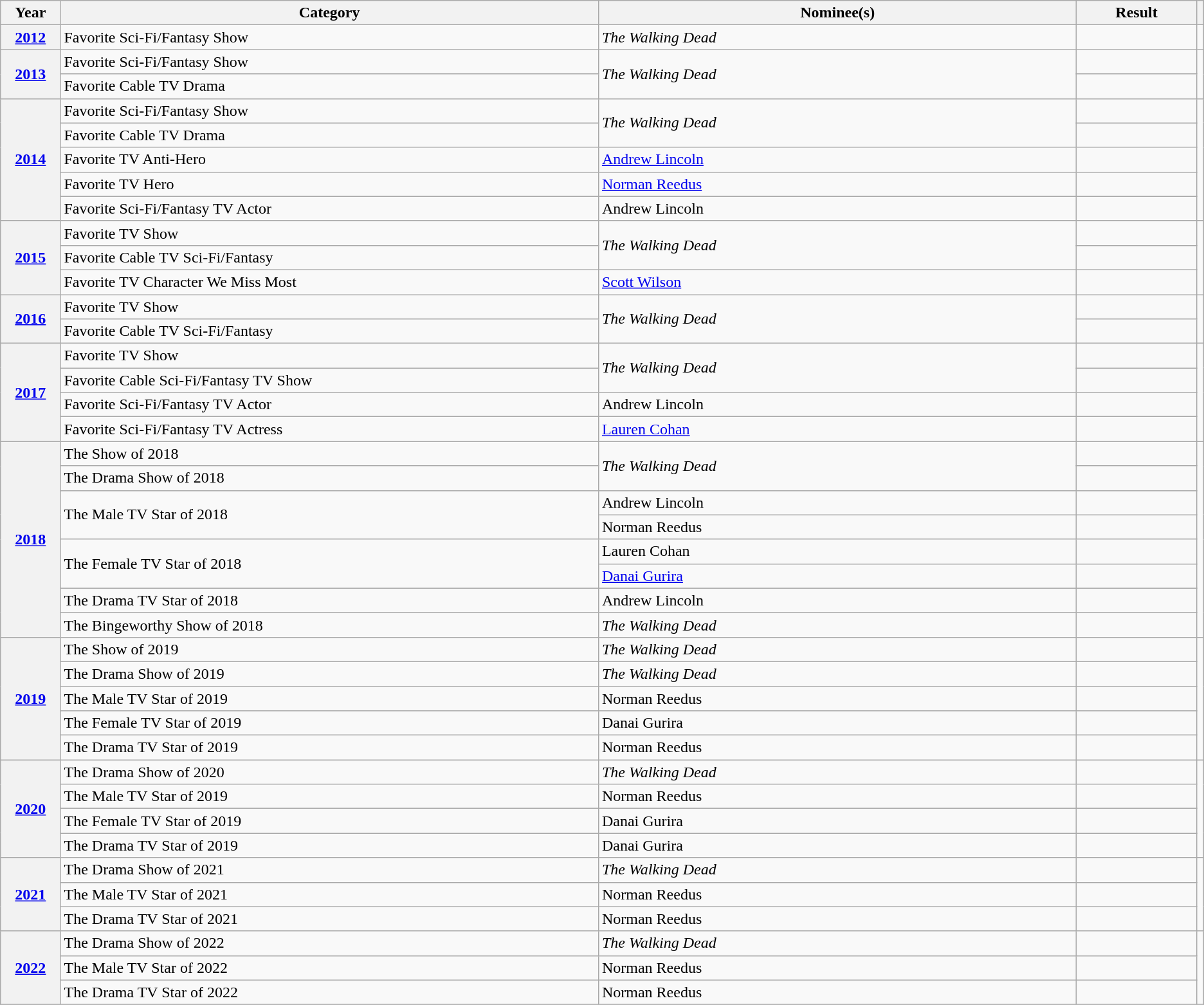<table class="wikitable plainrowheaders">
<tr>
<th width=5%>Year</th>
<th width=45%>Category</th>
<th width=40%>Nominee(s)</th>
<th width=10%>Result</th>
<th width=5%></th>
</tr>
<tr>
<th scope="row"><a href='#'>2012</a></th>
<td>Favorite Sci-Fi/Fantasy Show</td>
<td><em>The Walking Dead</em></td>
<td></td>
<td style="text-align:center;"></td>
</tr>
<tr>
<th scope="row" rowspan="2"><a href='#'>2013</a></th>
<td>Favorite Sci-Fi/Fantasy Show</td>
<td rowspan="2"><em>The Walking Dead</em></td>
<td></td>
<td rowspan="2" style="text-align:center;"></td>
</tr>
<tr>
<td>Favorite Cable TV Drama</td>
<td></td>
</tr>
<tr>
<th scope="row" rowspan="5"><a href='#'>2014</a></th>
<td>Favorite Sci-Fi/Fantasy Show</td>
<td rowspan="2"><em>The Walking Dead</em></td>
<td></td>
<td rowspan="5" style="text-align:center;"></td>
</tr>
<tr>
<td>Favorite Cable TV Drama</td>
<td></td>
</tr>
<tr>
<td>Favorite TV Anti-Hero</td>
<td><a href='#'>Andrew Lincoln</a></td>
<td></td>
</tr>
<tr>
<td>Favorite TV Hero</td>
<td><a href='#'>Norman Reedus</a></td>
<td></td>
</tr>
<tr>
<td>Favorite Sci-Fi/Fantasy TV Actor</td>
<td>Andrew Lincoln</td>
<td></td>
</tr>
<tr>
<th scope="row" rowspan="3"><a href='#'>2015</a></th>
<td>Favorite TV Show</td>
<td rowspan="2"><em>The Walking Dead</em></td>
<td></td>
<td rowspan="3" style="text-align:center"></td>
</tr>
<tr>
<td>Favorite Cable TV Sci-Fi/Fantasy</td>
<td></td>
</tr>
<tr>
<td>Favorite TV Character We Miss Most</td>
<td><a href='#'>Scott Wilson</a></td>
<td></td>
</tr>
<tr>
<th scope="row" rowspan="2"><a href='#'>2016</a></th>
<td>Favorite TV Show</td>
<td rowspan="2"><em>The Walking Dead</em></td>
<td></td>
<td rowspan="2" style="text-align:center;"></td>
</tr>
<tr>
<td>Favorite Cable TV Sci-Fi/Fantasy</td>
<td></td>
</tr>
<tr>
<th scope="row" rowspan="4"><a href='#'>2017</a></th>
<td>Favorite TV Show</td>
<td rowspan="2"><em>The Walking Dead</em></td>
<td></td>
<td rowspan="4" style="text-align:center;"></td>
</tr>
<tr>
<td>Favorite Cable Sci-Fi/Fantasy TV Show</td>
<td></td>
</tr>
<tr>
<td>Favorite Sci-Fi/Fantasy TV Actor</td>
<td>Andrew Lincoln</td>
<td></td>
</tr>
<tr>
<td>Favorite Sci-Fi/Fantasy TV Actress</td>
<td><a href='#'>Lauren Cohan</a></td>
<td></td>
</tr>
<tr>
<th scope="row" rowspan="8"><a href='#'>2018</a></th>
<td>The Show of 2018</td>
<td rowspan="2"><em>The Walking Dead</em></td>
<td></td>
<td rowspan="8" style="text-align:center;"></td>
</tr>
<tr>
<td>The Drama Show of 2018</td>
<td></td>
</tr>
<tr>
<td rowspan="2">The Male TV Star of 2018</td>
<td>Andrew Lincoln</td>
<td></td>
</tr>
<tr>
<td>Norman Reedus</td>
<td></td>
</tr>
<tr>
<td rowspan="2">The Female TV Star of 2018</td>
<td>Lauren Cohan</td>
<td></td>
</tr>
<tr>
<td><a href='#'>Danai Gurira</a></td>
<td></td>
</tr>
<tr>
<td>The Drama TV Star of 2018</td>
<td>Andrew Lincoln</td>
<td></td>
</tr>
<tr>
<td>The Bingeworthy Show of 2018</td>
<td><em>The Walking Dead</em></td>
<td></td>
</tr>
<tr>
<th scope="row" rowspan="5"><a href='#'>2019</a></th>
<td>The Show of 2019</td>
<td><em>The Walking Dead</em></td>
<td></td>
<td rowspan="5" style="text-align:center;"></td>
</tr>
<tr>
<td>The Drama Show of 2019</td>
<td><em>The Walking Dead</em></td>
<td></td>
</tr>
<tr>
<td>The Male TV Star of 2019</td>
<td>Norman Reedus</td>
<td></td>
</tr>
<tr>
<td>The Female TV Star of 2019</td>
<td>Danai Gurira</td>
<td></td>
</tr>
<tr>
<td>The Drama TV Star of 2019</td>
<td>Norman Reedus</td>
<td></td>
</tr>
<tr>
<th scope="row" rowspan="4" style="text-align:center;"><a href='#'>2020</a></th>
<td>The Drama Show of 2020</td>
<td><em>The Walking Dead</em></td>
<td></td>
<td rowspan="4" style="text-align:center;"></td>
</tr>
<tr>
<td>The Male TV Star of 2019</td>
<td>Norman Reedus</td>
<td></td>
</tr>
<tr>
<td>The Female TV Star of 2019</td>
<td>Danai Gurira</td>
<td></td>
</tr>
<tr>
<td>The Drama TV Star of 2019</td>
<td>Danai Gurira</td>
<td></td>
</tr>
<tr>
<th scope="row" rowspan="3" style="text-align:center;"><a href='#'>2021</a></th>
<td>The Drama Show of 2021</td>
<td><em>The Walking Dead</em></td>
<td></td>
<td rowspan="3" style="text-align:center;"></td>
</tr>
<tr>
<td>The Male TV Star of 2021</td>
<td>Norman Reedus</td>
<td></td>
</tr>
<tr>
<td>The Drama TV Star of 2021</td>
<td>Norman Reedus</td>
<td></td>
</tr>
<tr>
<th scope="row" rowspan="3"><a href='#'>2022</a></th>
<td>The Drama Show of 2022</td>
<td><em>The Walking Dead</em></td>
<td></td>
<td rowspan="3" style="text-align:center;"></td>
</tr>
<tr>
<td>The Male TV Star of 2022</td>
<td>Norman Reedus</td>
<td></td>
</tr>
<tr>
<td>The Drama TV Star of 2022</td>
<td>Norman Reedus</td>
<td></td>
</tr>
<tr>
</tr>
</table>
